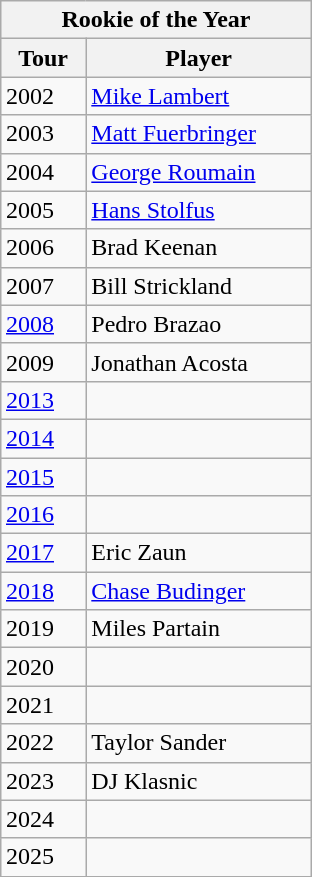<table class="wikitable" style="margin:0.5em auto;width=480;font-size:100%">
<tr>
<th width=200 colspan=2>Rookie of the Year</th>
</tr>
<tr>
<th width=30>Tour</th>
<th width=100>Player</th>
</tr>
<tr>
<td>2002</td>
<td><a href='#'>Mike Lambert</a></td>
</tr>
<tr>
<td>2003</td>
<td><a href='#'>Matt Fuerbringer</a></td>
</tr>
<tr>
<td>2004</td>
<td><a href='#'>George Roumain</a></td>
</tr>
<tr>
<td>2005</td>
<td><a href='#'>Hans Stolfus</a></td>
</tr>
<tr>
<td>2006</td>
<td>Brad Keenan</td>
</tr>
<tr>
<td>2007</td>
<td>Bill Strickland</td>
</tr>
<tr>
<td><a href='#'>2008</a></td>
<td>Pedro Brazao</td>
</tr>
<tr>
<td>2009</td>
<td>Jonathan Acosta</td>
</tr>
<tr>
<td><a href='#'>2013</a></td>
<td></td>
</tr>
<tr>
<td><a href='#'>2014</a></td>
<td></td>
</tr>
<tr>
<td><a href='#'>2015</a></td>
<td></td>
</tr>
<tr>
<td><a href='#'>2016</a></td>
<td></td>
</tr>
<tr>
<td><a href='#'>2017</a></td>
<td>Eric Zaun</td>
</tr>
<tr>
<td><a href='#'>2018</a></td>
<td><a href='#'>Chase Budinger</a></td>
</tr>
<tr>
<td 2019 AVP Pro Beach Volleyball Tour>2019</td>
<td>Miles Partain</td>
</tr>
<tr>
<td>2020</td>
<td></td>
</tr>
<tr>
<td>2021</td>
<td></td>
</tr>
<tr>
<td>2022</td>
<td>Taylor Sander</td>
</tr>
<tr>
<td>2023</td>
<td>DJ Klasnic</td>
</tr>
<tr>
<td>2024</td>
<td></td>
</tr>
<tr>
<td>2025</td>
<td></td>
</tr>
</table>
